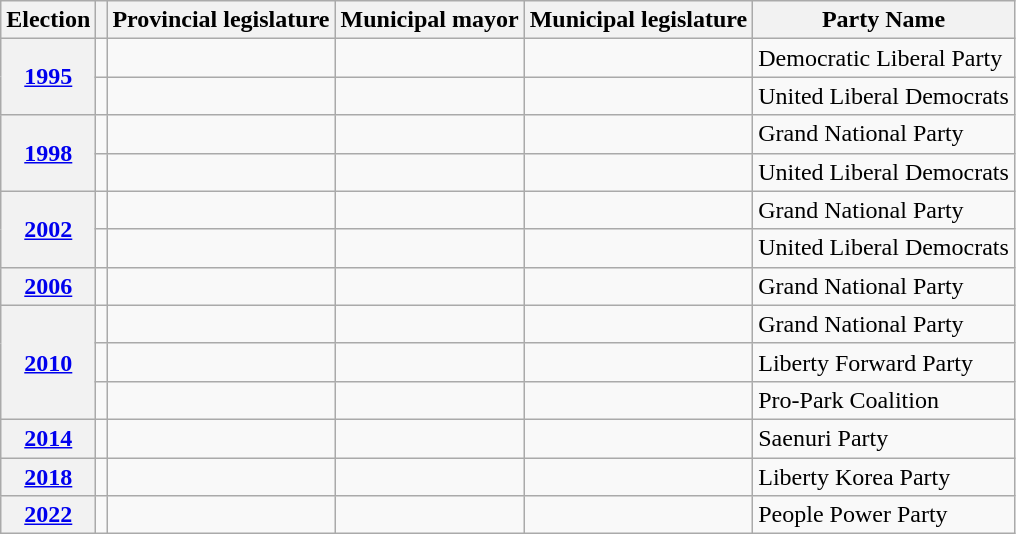<table class="wikitable">
<tr>
<th>Election</th>
<th></th>
<th>Provincial legislature</th>
<th>Municipal mayor</th>
<th>Municipal legislature</th>
<th>Party Name</th>
</tr>
<tr>
<th rowspan="2"><a href='#'>1995</a></th>
<td></td>
<td></td>
<td></td>
<td></td>
<td>Democratic Liberal Party</td>
</tr>
<tr>
<td></td>
<td></td>
<td></td>
<td></td>
<td>United Liberal Democrats</td>
</tr>
<tr>
<th rowspan="2"><a href='#'>1998</a></th>
<td></td>
<td></td>
<td></td>
<td></td>
<td>Grand National Party</td>
</tr>
<tr>
<td></td>
<td></td>
<td></td>
<td></td>
<td>United Liberal Democrats</td>
</tr>
<tr>
<th rowspan="2"><a href='#'>2002</a></th>
<td></td>
<td></td>
<td></td>
<td></td>
<td>Grand National Party</td>
</tr>
<tr>
<td></td>
<td></td>
<td></td>
<td></td>
<td>United Liberal Democrats</td>
</tr>
<tr>
<th><a href='#'>2006</a></th>
<td></td>
<td></td>
<td></td>
<td></td>
<td>Grand National Party</td>
</tr>
<tr>
<th rowspan="3"><a href='#'>2010</a></th>
<td></td>
<td></td>
<td></td>
<td></td>
<td>Grand National Party</td>
</tr>
<tr>
<td></td>
<td></td>
<td></td>
<td></td>
<td>Liberty Forward Party</td>
</tr>
<tr>
<td></td>
<td></td>
<td></td>
<td></td>
<td>Pro-Park Coalition</td>
</tr>
<tr>
<th><a href='#'>2014</a></th>
<td></td>
<td></td>
<td></td>
<td></td>
<td>Saenuri Party</td>
</tr>
<tr>
<th><a href='#'>2018</a></th>
<td></td>
<td></td>
<td></td>
<td></td>
<td>Liberty Korea Party</td>
</tr>
<tr>
<th><a href='#'>2022</a></th>
<td></td>
<td></td>
<td></td>
<td></td>
<td>People Power Party</td>
</tr>
</table>
